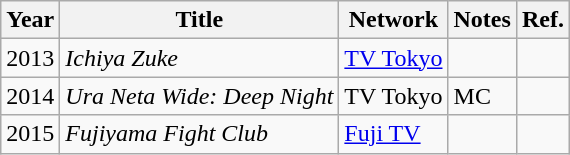<table class="wikitable">
<tr>
<th>Year</th>
<th>Title</th>
<th>Network</th>
<th>Notes</th>
<th>Ref.</th>
</tr>
<tr>
<td>2013</td>
<td><em>Ichiya Zuke</em></td>
<td><a href='#'>TV Tokyo</a></td>
<td></td>
<td></td>
</tr>
<tr>
<td>2014</td>
<td><em>Ura Neta Wide: Deep Night</em></td>
<td>TV Tokyo</td>
<td>MC</td>
<td></td>
</tr>
<tr>
<td>2015</td>
<td><em>Fujiyama Fight Club</em></td>
<td><a href='#'>Fuji TV</a></td>
<td></td>
<td></td>
</tr>
</table>
